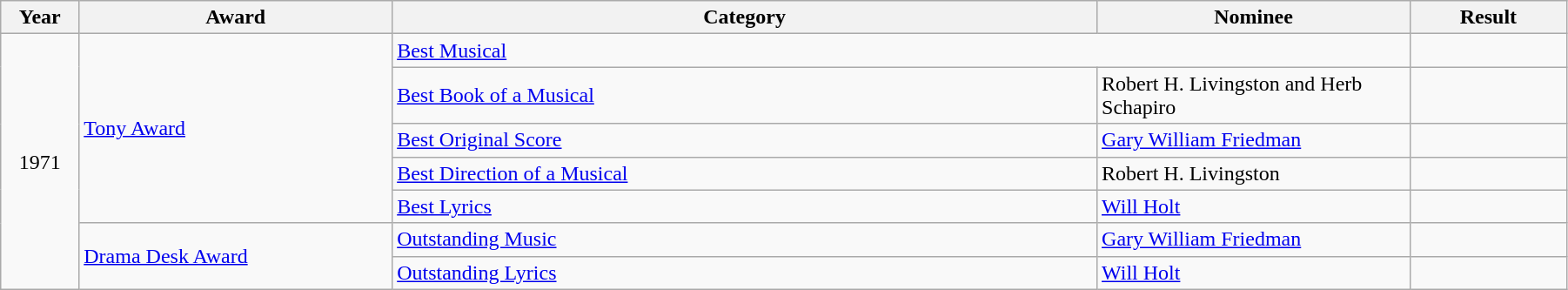<table class="wikitable" width="95%">
<tr>
<th width="5%">Year</th>
<th width="20%">Award</th>
<th width="45%">Category</th>
<th width="20%">Nominee</th>
<th width="10%">Result</th>
</tr>
<tr>
<td rowspan="7" align="center">1971</td>
<td rowspan="5"><a href='#'>Tony Award</a></td>
<td colspan="2"><a href='#'>Best Musical</a></td>
<td></td>
</tr>
<tr>
<td><a href='#'>Best Book of a Musical</a></td>
<td>Robert H. Livingston and Herb Schapiro</td>
<td></td>
</tr>
<tr>
<td><a href='#'>Best Original Score</a></td>
<td><a href='#'>Gary William Friedman</a></td>
<td></td>
</tr>
<tr>
<td><a href='#'>Best Direction of a Musical</a></td>
<td>Robert H. Livingston</td>
<td></td>
</tr>
<tr>
<td><a href='#'>Best Lyrics</a></td>
<td><a href='#'>Will Holt</a></td>
<td></td>
</tr>
<tr>
<td rowspan="2"><a href='#'>Drama Desk Award</a></td>
<td><a href='#'>Outstanding Music</a></td>
<td><a href='#'>Gary William Friedman</a></td>
<td></td>
</tr>
<tr>
<td><a href='#'>Outstanding Lyrics</a></td>
<td><a href='#'>Will Holt</a></td>
<td></td>
</tr>
</table>
